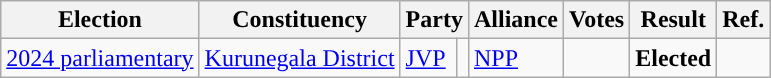<table class="wikitable" style="text-align:left;">
<tr>
<th scope=col>Election</th>
<th scope=col>Constituency</th>
<th scope=col colspan="2">Party</th>
<th scope=col>Alliance</th>
<th scope=col>Votes</th>
<th scope=col>Result</th>
<th scope=col>Ref.</th>
</tr>
<tr>
<td><a href='#'>2024 parliamentary</a></td>
<td><a href='#'>Kurunegala District</a></td>
<td><a href='#'>JVP</a></td>
<td rowspan="8" style="background:"></td>
<td><a href='#'>NPP</a></td>
<td align=right></td>
<td><strong>Elected</strong></td>
<td></td>
</tr>
</table>
